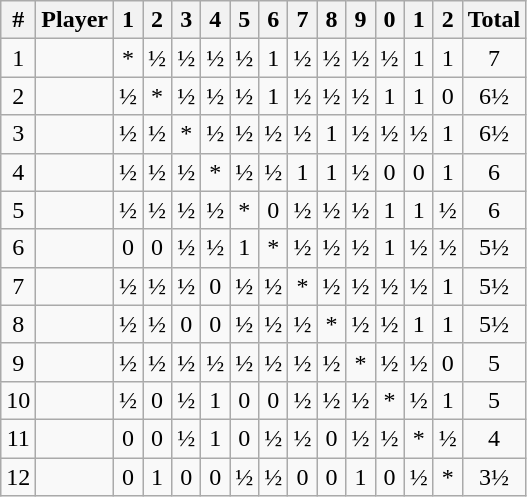<table class="wikitable" style="text-align: center; margin: 0em 4em">
<tr>
<th>#</th>
<th>Player</th>
<th>1</th>
<th>2</th>
<th>3</th>
<th>4</th>
<th>5</th>
<th>6</th>
<th>7</th>
<th>8</th>
<th>9</th>
<th>0</th>
<th>1</th>
<th>2</th>
<th>Total</th>
</tr>
<tr>
<td>1</td>
<td align=left></td>
<td>*</td>
<td>½</td>
<td>½</td>
<td>½</td>
<td>½</td>
<td>1</td>
<td>½</td>
<td>½</td>
<td>½</td>
<td>½</td>
<td>1</td>
<td>1</td>
<td>7</td>
</tr>
<tr>
<td>2</td>
<td align=left></td>
<td>½</td>
<td>*</td>
<td>½</td>
<td>½</td>
<td>½</td>
<td>1</td>
<td>½</td>
<td>½</td>
<td>½</td>
<td>1</td>
<td>1</td>
<td>0</td>
<td>6½</td>
</tr>
<tr>
<td>3</td>
<td align=left></td>
<td>½</td>
<td>½</td>
<td>*</td>
<td>½</td>
<td>½</td>
<td>½</td>
<td>½</td>
<td>1</td>
<td>½</td>
<td>½</td>
<td>½</td>
<td>1</td>
<td>6½</td>
</tr>
<tr>
<td>4</td>
<td align=left></td>
<td>½</td>
<td>½</td>
<td>½</td>
<td>*</td>
<td>½</td>
<td>½</td>
<td>1</td>
<td>1</td>
<td>½</td>
<td>0</td>
<td>0</td>
<td>1</td>
<td>6</td>
</tr>
<tr>
<td>5</td>
<td align=left></td>
<td>½</td>
<td>½</td>
<td>½</td>
<td>½</td>
<td>*</td>
<td>0</td>
<td>½</td>
<td>½</td>
<td>½</td>
<td>1</td>
<td>1</td>
<td>½</td>
<td>6</td>
</tr>
<tr>
<td>6</td>
<td align=left></td>
<td>0</td>
<td>0</td>
<td>½</td>
<td>½</td>
<td>1</td>
<td>*</td>
<td>½</td>
<td>½</td>
<td>½</td>
<td>1</td>
<td>½</td>
<td>½</td>
<td>5½</td>
</tr>
<tr>
<td>7</td>
<td align=left></td>
<td>½</td>
<td>½</td>
<td>½</td>
<td>0</td>
<td>½</td>
<td>½</td>
<td>*</td>
<td>½</td>
<td>½</td>
<td>½</td>
<td>½</td>
<td>1</td>
<td>5½</td>
</tr>
<tr>
<td>8</td>
<td align=left></td>
<td>½</td>
<td>½</td>
<td>0</td>
<td>0</td>
<td>½</td>
<td>½</td>
<td>½</td>
<td>*</td>
<td>½</td>
<td>½</td>
<td>1</td>
<td>1</td>
<td>5½</td>
</tr>
<tr>
<td>9</td>
<td align=left></td>
<td>½</td>
<td>½</td>
<td>½</td>
<td>½</td>
<td>½</td>
<td>½</td>
<td>½</td>
<td>½</td>
<td>*</td>
<td>½</td>
<td>½</td>
<td>0</td>
<td>5</td>
</tr>
<tr>
<td>10</td>
<td align=left></td>
<td>½</td>
<td>0</td>
<td>½</td>
<td>1</td>
<td>0</td>
<td>0</td>
<td>½</td>
<td>½</td>
<td>½</td>
<td>*</td>
<td>½</td>
<td>1</td>
<td>5</td>
</tr>
<tr>
<td>11</td>
<td align=left></td>
<td>0</td>
<td>0</td>
<td>½</td>
<td>1</td>
<td>0</td>
<td>½</td>
<td>½</td>
<td>0</td>
<td>½</td>
<td>½</td>
<td>*</td>
<td>½</td>
<td>4</td>
</tr>
<tr>
<td>12</td>
<td align=left></td>
<td>0</td>
<td>1</td>
<td>0</td>
<td>0</td>
<td>½</td>
<td>½</td>
<td>0</td>
<td>0</td>
<td>1</td>
<td>0</td>
<td>½</td>
<td>*</td>
<td>3½</td>
</tr>
</table>
